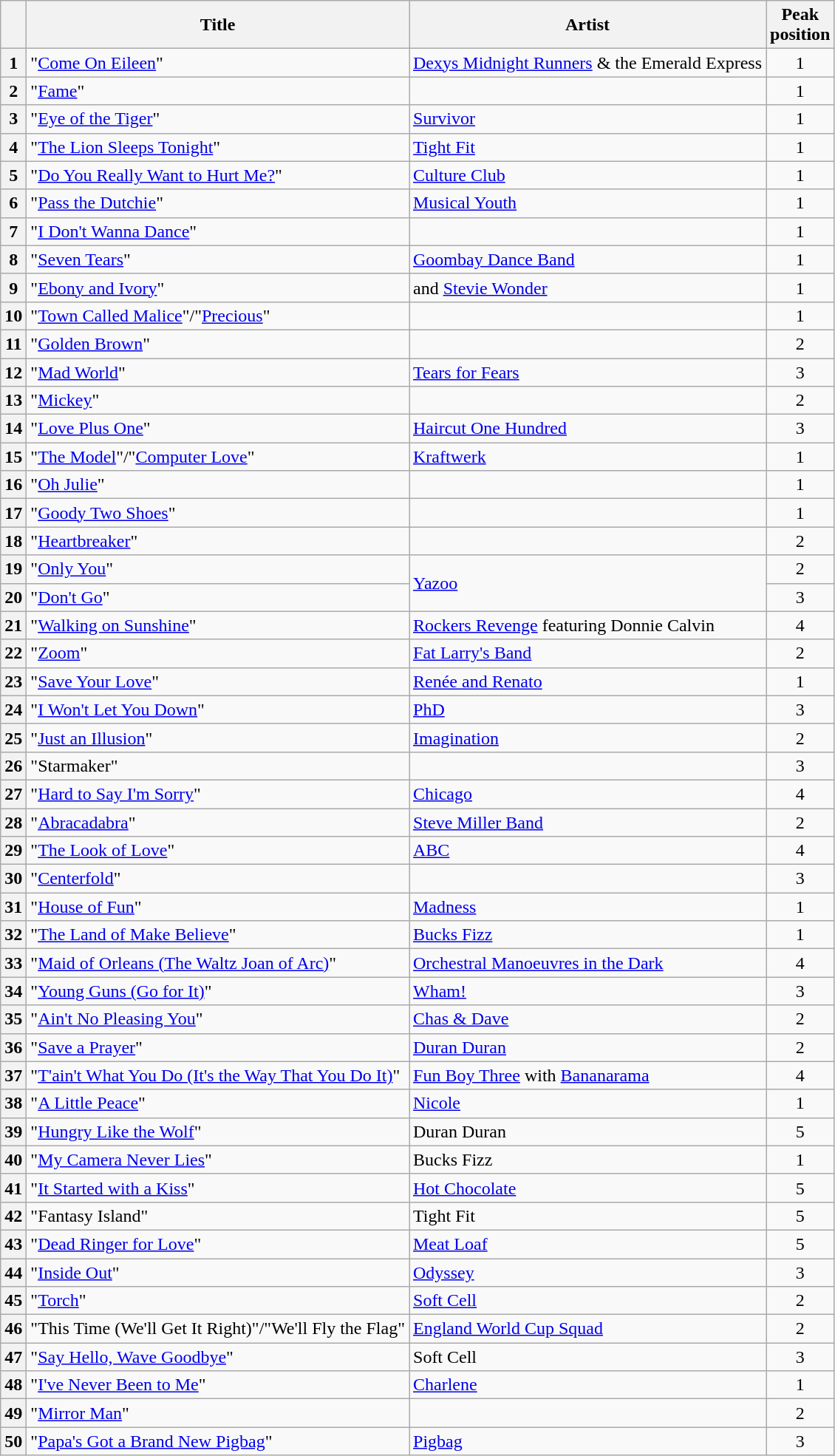<table class="wikitable sortable plainrowheaders">
<tr>
<th scope=col></th>
<th scope=col>Title</th>
<th scope=col>Artist</th>
<th scope=col>Peak<br>position</th>
</tr>
<tr>
<th scope=row style="text-align:center;">1</th>
<td>"<a href='#'>Come On Eileen</a>"</td>
<td><a href='#'>Dexys Midnight Runners</a> & the Emerald Express</td>
<td align="center">1</td>
</tr>
<tr>
<th scope=row style="text-align:center;">2</th>
<td>"<a href='#'>Fame</a>"</td>
<td></td>
<td align="center">1</td>
</tr>
<tr>
<th scope=row style="text-align:center;">3</th>
<td>"<a href='#'>Eye of the Tiger</a>"</td>
<td><a href='#'>Survivor</a></td>
<td align="center">1</td>
</tr>
<tr>
<th scope=row style="text-align:center;">4</th>
<td>"<a href='#'>The Lion Sleeps Tonight</a>"</td>
<td><a href='#'>Tight Fit</a></td>
<td align="center">1</td>
</tr>
<tr>
<th scope=row style="text-align:center;">5</th>
<td>"<a href='#'>Do You Really Want to Hurt Me?</a>"</td>
<td><a href='#'>Culture Club</a></td>
<td align="center">1</td>
</tr>
<tr>
<th scope=row style="text-align:center;">6</th>
<td>"<a href='#'>Pass the Dutchie</a>"</td>
<td><a href='#'>Musical Youth</a></td>
<td align="center">1</td>
</tr>
<tr>
<th scope=row style="text-align:center;">7</th>
<td>"<a href='#'>I Don't Wanna Dance</a>"</td>
<td></td>
<td align="center">1</td>
</tr>
<tr>
<th scope=row style="text-align:center;">8</th>
<td>"<a href='#'>Seven Tears</a>"</td>
<td><a href='#'>Goombay Dance Band</a></td>
<td align="center">1</td>
</tr>
<tr>
<th scope=row style="text-align:center;">9</th>
<td>"<a href='#'>Ebony and Ivory</a>"</td>
<td> and <a href='#'>Stevie Wonder</a></td>
<td align="center">1</td>
</tr>
<tr>
<th scope=row style="text-align:center;">10</th>
<td>"<a href='#'>Town Called Malice</a>"/"<a href='#'>Precious</a>"</td>
<td></td>
<td align="center">1</td>
</tr>
<tr>
<th scope=row style="text-align:center;">11</th>
<td>"<a href='#'>Golden Brown</a>"</td>
<td></td>
<td align="center">2</td>
</tr>
<tr>
<th scope=row style="text-align:center;">12</th>
<td>"<a href='#'>Mad World</a>"</td>
<td><a href='#'>Tears for Fears</a></td>
<td align="center">3</td>
</tr>
<tr>
<th scope=row style="text-align:center;">13</th>
<td>"<a href='#'>Mickey</a>"</td>
<td></td>
<td align="center">2</td>
</tr>
<tr>
<th scope=row style="text-align:center;">14</th>
<td>"<a href='#'>Love Plus One</a>"</td>
<td><a href='#'>Haircut One Hundred</a></td>
<td align="center">3</td>
</tr>
<tr>
<th scope=row style="text-align:center;">15</th>
<td>"<a href='#'>The Model</a>"/"<a href='#'>Computer Love</a>"</td>
<td><a href='#'>Kraftwerk</a></td>
<td align="center">1</td>
</tr>
<tr>
<th scope=row style="text-align:center;">16</th>
<td>"<a href='#'>Oh Julie</a>"</td>
<td></td>
<td align="center">1</td>
</tr>
<tr>
<th scope=row style="text-align:center;">17</th>
<td>"<a href='#'>Goody Two Shoes</a>"</td>
<td></td>
<td align="center">1</td>
</tr>
<tr>
<th scope=row style="text-align:center;">18</th>
<td>"<a href='#'>Heartbreaker</a>"</td>
<td></td>
<td align="center">2</td>
</tr>
<tr>
<th scope=row style="text-align:center;">19</th>
<td>"<a href='#'>Only You</a>"</td>
<td rowspan=2><a href='#'>Yazoo</a></td>
<td align="center">2</td>
</tr>
<tr>
<th scope=row style="text-align:center;">20</th>
<td>"<a href='#'>Don't Go</a>"</td>
<td align="center">3</td>
</tr>
<tr>
<th scope=row style="text-align:center;">21</th>
<td>"<a href='#'>Walking on Sunshine</a>"</td>
<td><a href='#'>Rockers Revenge</a> featuring Donnie Calvin</td>
<td align="center">4</td>
</tr>
<tr>
<th scope=row style="text-align:center;">22</th>
<td>"<a href='#'>Zoom</a>"</td>
<td><a href='#'>Fat Larry's Band</a></td>
<td align="center">2</td>
</tr>
<tr>
<th scope=row style="text-align:center;">23</th>
<td>"<a href='#'>Save Your Love</a>"</td>
<td><a href='#'>Renée and Renato</a></td>
<td align="center">1</td>
</tr>
<tr>
<th scope=row style="text-align:center;">24</th>
<td>"<a href='#'>I Won't Let You Down</a>"</td>
<td><a href='#'>PhD</a></td>
<td align="center">3</td>
</tr>
<tr>
<th scope=row style="text-align:center;">25</th>
<td>"<a href='#'>Just an Illusion</a>"</td>
<td><a href='#'>Imagination</a></td>
<td align="center">2</td>
</tr>
<tr>
<th scope=row style="text-align:center;">26</th>
<td>"Starmaker"</td>
<td></td>
<td align="center">3</td>
</tr>
<tr>
<th scope=row style="text-align:center;">27</th>
<td>"<a href='#'>Hard to Say I'm Sorry</a>"</td>
<td><a href='#'>Chicago</a></td>
<td align="center">4</td>
</tr>
<tr>
<th scope=row style="text-align:center;">28</th>
<td>"<a href='#'>Abracadabra</a>"</td>
<td><a href='#'>Steve Miller Band</a></td>
<td align="center">2</td>
</tr>
<tr>
<th scope=row style="text-align:center;">29</th>
<td>"<a href='#'>The Look of Love</a>"</td>
<td><a href='#'>ABC</a></td>
<td align="center">4</td>
</tr>
<tr>
<th scope=row style="text-align:center;">30</th>
<td>"<a href='#'>Centerfold</a>"</td>
<td></td>
<td align="center">3</td>
</tr>
<tr>
<th scope=row style="text-align:center;">31</th>
<td>"<a href='#'>House of Fun</a>"</td>
<td><a href='#'>Madness</a></td>
<td align="center">1</td>
</tr>
<tr>
<th scope=row style="text-align:center;">32</th>
<td>"<a href='#'>The Land of Make Believe</a>"</td>
<td><a href='#'>Bucks Fizz</a></td>
<td align="center">1</td>
</tr>
<tr>
<th scope=row style="text-align:center;">33</th>
<td>"<a href='#'>Maid of Orleans (The Waltz Joan of Arc)</a>"</td>
<td><a href='#'>Orchestral Manoeuvres in the Dark</a></td>
<td align="center">4</td>
</tr>
<tr>
<th scope=row style="text-align:center;">34</th>
<td>"<a href='#'>Young Guns (Go for It)</a>"</td>
<td><a href='#'>Wham!</a></td>
<td align="center">3</td>
</tr>
<tr>
<th scope=row style="text-align:center;">35</th>
<td>"<a href='#'>Ain't No Pleasing You</a>"</td>
<td><a href='#'>Chas & Dave</a></td>
<td align="center">2</td>
</tr>
<tr>
<th scope=row style="text-align:center;">36</th>
<td>"<a href='#'>Save a Prayer</a>"</td>
<td><a href='#'>Duran Duran</a></td>
<td align="center">2</td>
</tr>
<tr>
<th scope=row style="text-align:center;">37</th>
<td>"<a href='#'>T'ain't What You Do (It's the Way That You Do It)</a>"</td>
<td><a href='#'>Fun Boy Three</a> with <a href='#'>Bananarama</a></td>
<td align="center">4</td>
</tr>
<tr>
<th scope=row style="text-align:center;">38</th>
<td>"<a href='#'>A Little Peace</a>"</td>
<td><a href='#'>Nicole</a></td>
<td align="center">1</td>
</tr>
<tr>
<th scope=row style="text-align:center;">39</th>
<td>"<a href='#'>Hungry Like the Wolf</a>"</td>
<td>Duran Duran</td>
<td align="center">5</td>
</tr>
<tr>
<th scope=row style="text-align:center;">40</th>
<td>"<a href='#'>My Camera Never Lies</a>"</td>
<td>Bucks Fizz</td>
<td align="center">1</td>
</tr>
<tr>
<th scope=row style="text-align:center;">41</th>
<td>"<a href='#'>It Started with a Kiss</a>"</td>
<td><a href='#'>Hot Chocolate</a></td>
<td align="center">5</td>
</tr>
<tr>
<th scope=row style="text-align:center;">42</th>
<td>"Fantasy Island"</td>
<td>Tight Fit</td>
<td align="center">5</td>
</tr>
<tr>
<th scope=row style="text-align:center;">43</th>
<td>"<a href='#'>Dead Ringer for Love</a>"</td>
<td><a href='#'>Meat Loaf</a></td>
<td align="center">5</td>
</tr>
<tr>
<th scope=row style="text-align:center;">44</th>
<td>"<a href='#'>Inside Out</a>"</td>
<td><a href='#'>Odyssey</a></td>
<td align="center">3</td>
</tr>
<tr>
<th scope=row style="text-align:center;">45</th>
<td>"<a href='#'>Torch</a>"</td>
<td><a href='#'>Soft Cell</a></td>
<td align="center">2</td>
</tr>
<tr>
<th scope=row style="text-align:center;">46</th>
<td>"This Time (We'll Get It Right)"/"We'll Fly the Flag"</td>
<td><a href='#'>England World Cup Squad</a></td>
<td align="center">2</td>
</tr>
<tr>
<th scope=row style="text-align:center;">47</th>
<td>"<a href='#'>Say Hello, Wave Goodbye</a>"</td>
<td>Soft Cell</td>
<td align="center">3</td>
</tr>
<tr>
<th scope=row style="text-align:center;">48</th>
<td>"<a href='#'>I've Never Been to Me</a>"</td>
<td><a href='#'>Charlene</a></td>
<td align="center">1</td>
</tr>
<tr>
<th scope=row style="text-align:center;">49</th>
<td>"<a href='#'>Mirror Man</a>"</td>
<td></td>
<td align="center">2</td>
</tr>
<tr>
<th scope=row style="text-align:center;">50</th>
<td>"<a href='#'>Papa's Got a Brand New Pigbag</a>"</td>
<td><a href='#'>Pigbag</a></td>
<td align="center">3</td>
</tr>
</table>
